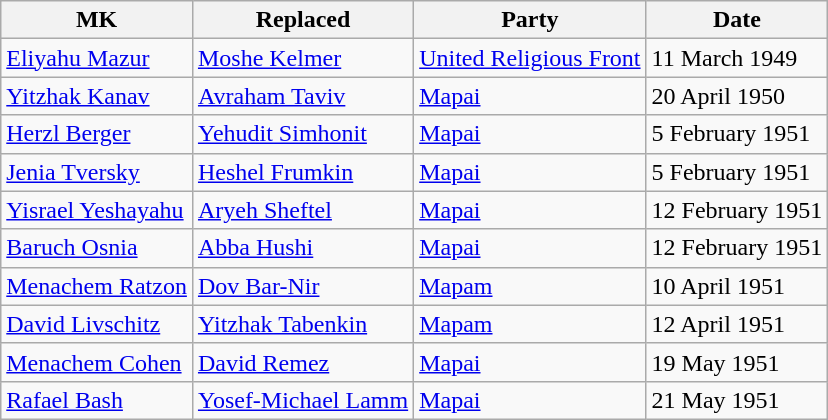<table class="sort wikitable sortable" style="text-align:left">
<tr>
<th>MK</th>
<th>Replaced</th>
<th>Party</th>
<th>Date</th>
</tr>
<tr>
<td><a href='#'>Eliyahu Mazur</a></td>
<td><a href='#'>Moshe Kelmer</a></td>
<td><a href='#'>United Religious Front</a></td>
<td>11 March 1949</td>
</tr>
<tr>
<td><a href='#'>Yitzhak Kanav</a></td>
<td><a href='#'>Avraham Taviv</a></td>
<td><a href='#'>Mapai</a></td>
<td>20 April 1950</td>
</tr>
<tr>
<td><a href='#'>Herzl Berger</a></td>
<td><a href='#'>Yehudit Simhonit</a></td>
<td><a href='#'>Mapai</a></td>
<td>5 February 1951</td>
</tr>
<tr>
<td><a href='#'>Jenia Tversky</a></td>
<td><a href='#'>Heshel Frumkin</a></td>
<td><a href='#'>Mapai</a></td>
<td>5 February 1951</td>
</tr>
<tr>
<td><a href='#'>Yisrael Yeshayahu</a></td>
<td><a href='#'>Aryeh Sheftel</a></td>
<td><a href='#'>Mapai</a></td>
<td>12 February 1951</td>
</tr>
<tr>
<td><a href='#'>Baruch Osnia</a></td>
<td><a href='#'>Abba Hushi</a></td>
<td><a href='#'>Mapai</a></td>
<td>12 February 1951</td>
</tr>
<tr>
<td><a href='#'>Menachem Ratzon</a></td>
<td><a href='#'>Dov Bar-Nir</a></td>
<td><a href='#'>Mapam</a></td>
<td>10 April 1951</td>
</tr>
<tr>
<td><a href='#'>David Livschitz</a></td>
<td><a href='#'>Yitzhak Tabenkin</a></td>
<td><a href='#'>Mapam</a></td>
<td>12 April 1951</td>
</tr>
<tr>
<td><a href='#'>Menachem Cohen</a></td>
<td><a href='#'>David Remez</a></td>
<td><a href='#'>Mapai</a></td>
<td>19 May 1951</td>
</tr>
<tr>
<td><a href='#'>Rafael Bash</a></td>
<td><a href='#'>Yosef-Michael Lamm</a></td>
<td><a href='#'>Mapai</a></td>
<td>21 May 1951</td>
</tr>
</table>
